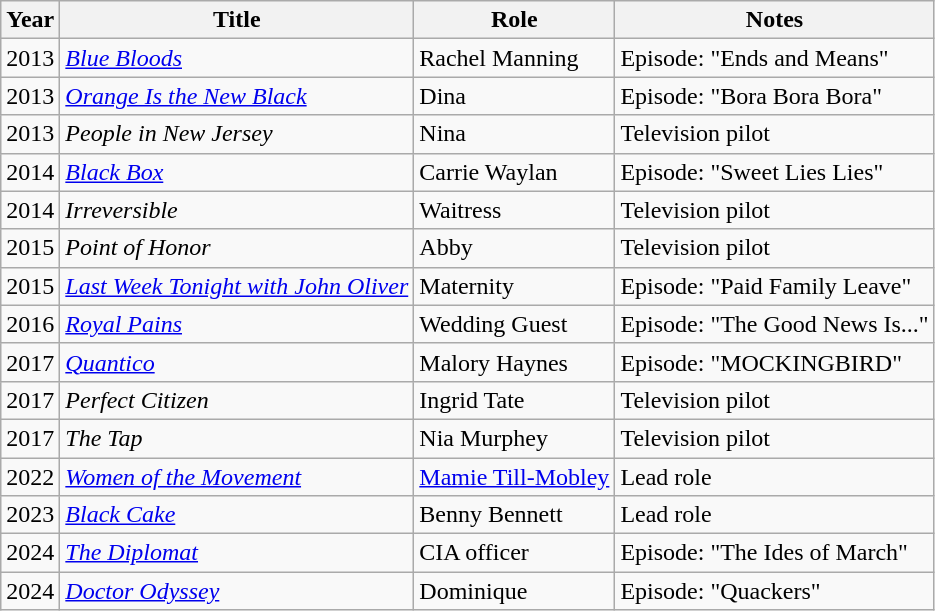<table class="wikitable">
<tr>
<th>Year</th>
<th>Title</th>
<th>Role</th>
<th>Notes</th>
</tr>
<tr>
<td>2013</td>
<td><em><a href='#'>Blue Bloods</a></em></td>
<td>Rachel Manning</td>
<td>Episode: "Ends and Means"</td>
</tr>
<tr>
<td>2013</td>
<td><em><a href='#'>Orange Is the New Black</a></em></td>
<td>Dina</td>
<td>Episode: "Bora Bora Bora"</td>
</tr>
<tr>
<td>2013</td>
<td><em>People in New Jersey</em></td>
<td>Nina</td>
<td>Television pilot</td>
</tr>
<tr>
<td>2014</td>
<td><em><a href='#'>Black Box</a></em></td>
<td>Carrie Waylan</td>
<td>Episode: "Sweet Lies Lies"</td>
</tr>
<tr>
<td>2014</td>
<td><em>Irreversible</em></td>
<td>Waitress</td>
<td>Television pilot</td>
</tr>
<tr>
<td>2015</td>
<td><em>Point of Honor</em></td>
<td>Abby</td>
<td>Television pilot</td>
</tr>
<tr>
<td>2015</td>
<td><em><a href='#'>Last Week Tonight with John Oliver</a></em></td>
<td>Maternity</td>
<td>Episode: "Paid Family Leave"</td>
</tr>
<tr>
<td>2016</td>
<td><em><a href='#'>Royal Pains</a></em></td>
<td>Wedding Guest</td>
<td>Episode: "The Good News Is..."</td>
</tr>
<tr>
<td>2017</td>
<td><em><a href='#'>Quantico</a></em></td>
<td>Malory Haynes</td>
<td>Episode: "MOCKINGBIRD"</td>
</tr>
<tr>
<td>2017</td>
<td><em>Perfect Citizen</em></td>
<td>Ingrid Tate</td>
<td>Television pilot</td>
</tr>
<tr>
<td>2017</td>
<td><em>The Tap</em></td>
<td>Nia Murphey</td>
<td>Television pilot</td>
</tr>
<tr>
<td>2022</td>
<td><em><a href='#'>Women of the Movement</a></em></td>
<td><a href='#'>Mamie Till-Mobley</a></td>
<td>Lead role</td>
</tr>
<tr>
<td>2023</td>
<td><em><a href='#'>Black Cake</a></em></td>
<td>Benny Bennett</td>
<td>Lead role</td>
</tr>
<tr>
<td>2024</td>
<td><em><a href='#'>The Diplomat</a></em></td>
<td>CIA officer</td>
<td>Episode: "The Ides of March"</td>
</tr>
<tr>
<td>2024</td>
<td><em><a href='#'>Doctor Odyssey</a></em></td>
<td>Dominique</td>
<td>Episode: "Quackers"</td>
</tr>
</table>
